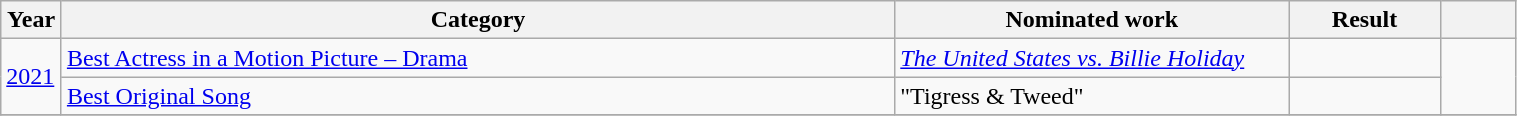<table class="wikitable" style="width:80%;">
<tr>
<th style="width:4%;">Year</th>
<th style="width:55%;">Category</th>
<th style="width:26%;">Nominated work</th>
<th style="width:10%;">Result</th>
<th width=5%></th>
</tr>
<tr>
<td rowspan="2"><a href='#'>2021</a></td>
<td><a href='#'>Best Actress in a Motion Picture – Drama</a></td>
<td><em><a href='#'>The United States vs. Billie Holiday</a></em></td>
<td></td>
<td style="text-align:center;" rowspan="2"></td>
</tr>
<tr>
<td><a href='#'>Best Original Song</a></td>
<td>"Tigress & Tweed"</td>
<td></td>
</tr>
<tr>
</tr>
</table>
